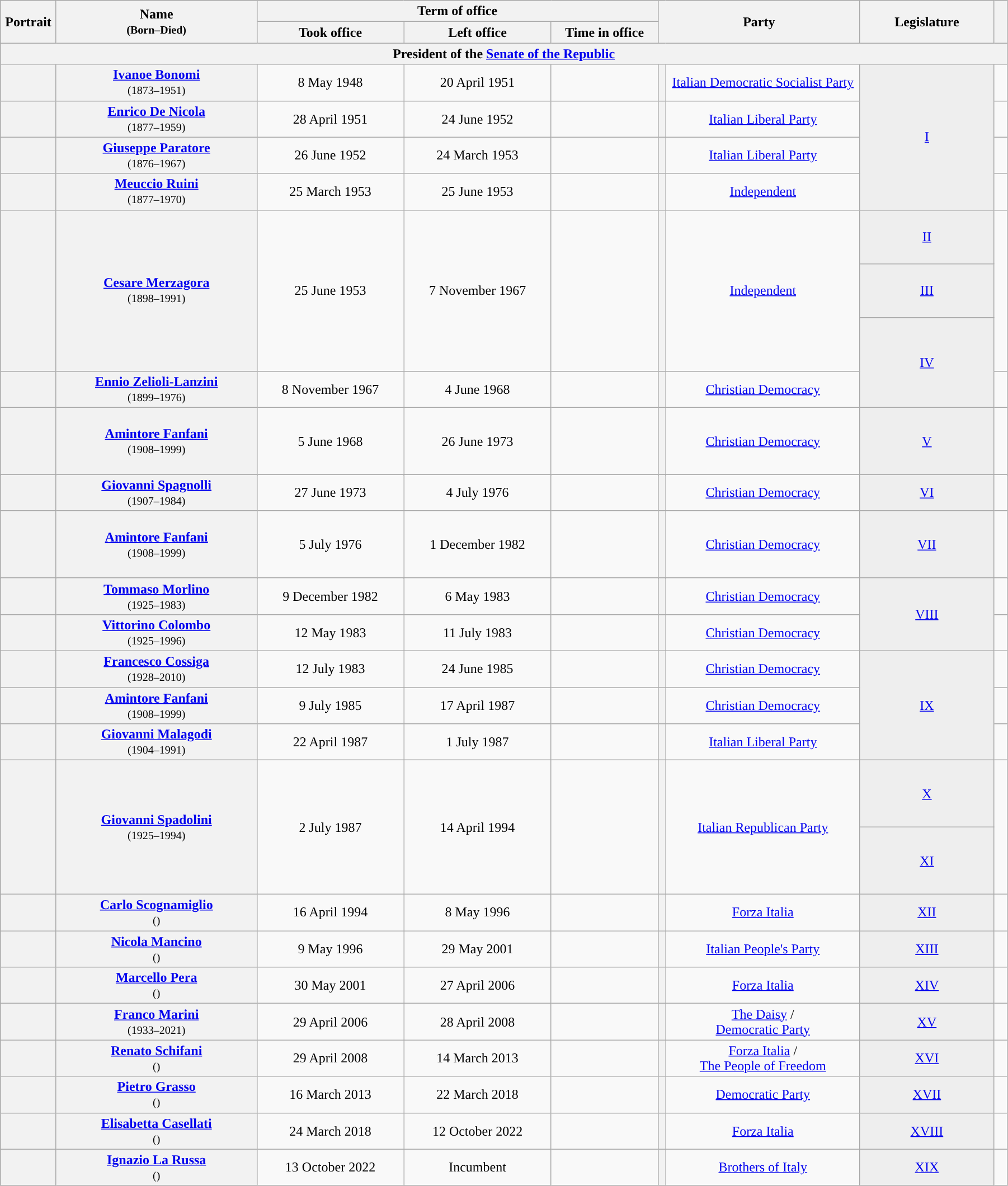<table class="wikitable" style="text-align:center; style="width=95%">
<tr>
<th width=1% rowspan=2>Portrait</th>
<th width=15% rowspan=2>Name<br><small>(Born–Died)</small></th>
<th width=30% colspan=3>Term of office</th>
<th width=15% rowspan=2 colspan=2>Party</th>
<th width=10% rowspan=2>Legislature</th>
<th width=1% rowspan=2></th>
</tr>
<tr style="text-align:center;">
<th width=11%>Took office</th>
<th width=11%>Left office</th>
<th width=8%>Time in office</th>
</tr>
<tr>
<th colspan=9>President of the <a href='#'>Senate of the Republic</a></th>
</tr>
<tr>
<th></th>
<th scope="row" style="font-weight:normal"><strong><a href='#'>Ivanoe Bonomi</a></strong><br><small>(1873–1951)</small></th>
<td>8 May 1948</td>
<td>20 April 1951</td>
<td></td>
<th style="background:"></th>
<td><a href='#'>Italian Democratic Socialist Party</a></td>
<td rowspan=4 bgcolor=#EEEEEE><a href='#'>I<br></a></td>
<td></td>
</tr>
<tr>
<th></th>
<th scope="row" style="font-weight:normal"><strong><a href='#'>Enrico De Nicola</a></strong><br><small>(1877–1959)</small></th>
<td>28 April 1951</td>
<td>24 June 1952</td>
<td></td>
<th style="background:"></th>
<td><a href='#'>Italian Liberal Party</a></td>
<td></td>
</tr>
<tr>
<th></th>
<th scope="row" style="font-weight:normal"><strong><a href='#'>Giuseppe Paratore</a></strong><br><small>(1876–1967)</small></th>
<td>26 June 1952</td>
<td>24 March 1953</td>
<td></td>
<th style="background:"></th>
<td><a href='#'>Italian Liberal Party</a></td>
<td></td>
</tr>
<tr>
<th></th>
<th scope="row" style="font-weight:normal"><strong><a href='#'>Meuccio Ruini</a></strong><br><small>(1877–1970)</small></th>
<td>25 March 1953</td>
<td>25 June 1953</td>
<td></td>
<th style="background:"></th>
<td><a href='#'>Independent</a></td>
<td></td>
</tr>
<tr style="height:4em;">
<th rowspan=3></th>
<th scope="row" style="font-weight:normal" rowspan=3><strong><a href='#'>Cesare Merzagora</a></strong><br><small>(1898–1991)</small></th>
<td rowspan=3>25 June 1953</td>
<td rowspan=3>7 November 1967</td>
<td rowspan=3></td>
<th rowspan=3 style="background:"></th>
<td rowspan=3><a href='#'>Independent</a></td>
<td bgcolor=#EEEEEE><a href='#'>II<br></a></td>
<td rowspan=3></td>
</tr>
<tr style="height:4em;">
<td bgcolor=#EEEEEE><a href='#'>III<br></a></td>
</tr>
<tr style="height:4em;">
<td rowspan=2 bgcolor=#EEEEEE><a href='#'>IV<br></a></td>
</tr>
<tr>
<th></th>
<th scope="row" style="font-weight:normal"><strong><a href='#'>Ennio Zelioli-Lanzini</a></strong><br><small>(1899–1976)</small></th>
<td>8 November 1967</td>
<td>4 June 1968</td>
<td></td>
<th style="background:"></th>
<td><a href='#'>Christian Democracy</a></td>
<td></td>
</tr>
<tr style="height:5em;">
<th rowspan=2></th>
<th scope="row" style="font-weight:normal" rowspan=2><strong><a href='#'>Amintore Fanfani</a></strong><br><small>(1908–1999)</small></th>
<td rowspan=2>5 June 1968</td>
<td rowspan=2>26 June 1973</td>
<td rowspan=2></td>
<th rowspan=2 style="background:"></th>
<td rowspan=2><a href='#'>Christian Democracy</a></td>
<td bgcolor=#EEEEEE><a href='#'>V<br></a></td>
<td rowspan=2></td>
</tr>
<tr>
<td rowspan=2 bgcolor=#EEEEEE><a href='#'>VI<br></a></td>
</tr>
<tr>
<th></th>
<th scope="row" style="font-weight:normal"><strong><a href='#'>Giovanni Spagnolli</a></strong><br><small>(1907–1984)</small></th>
<td>27 June 1973</td>
<td>4 July 1976</td>
<td></td>
<th style="background:"></th>
<td><a href='#'>Christian Democracy</a></td>
<td></td>
</tr>
<tr style="height:5em;">
<th rowspan=2></th>
<th scope="row" style="font-weight:normal" rowspan=2><strong><a href='#'>Amintore Fanfani</a></strong><br><small>(1908–1999)</small></th>
<td rowspan=2>5 July 1976</td>
<td rowspan=2>1 December 1982</td>
<td rowspan=2></td>
<th rowspan=2 style="background:"></th>
<td rowspan=2><a href='#'>Christian Democracy</a></td>
<td bgcolor=#EEEEEE><a href='#'>VII<br></a></td>
<td rowspan=2></td>
</tr>
<tr>
<td rowspan=3 bgcolor=#EEEEEE><a href='#'>VIII<br></a></td>
</tr>
<tr>
<th></th>
<th scope="row" style="font-weight:normal"><strong><a href='#'>Tommaso Morlino</a></strong><br><small>(1925–1983)</small></th>
<td>9 December 1982</td>
<td>6 May 1983</td>
<td></td>
<th style="background:"></th>
<td><a href='#'>Christian Democracy</a></td>
<td></td>
</tr>
<tr>
<th></th>
<th scope="row" style="font-weight:normal"><strong><a href='#'>Vittorino Colombo</a></strong><br><small>(1925–1996)</small></th>
<td>12 May 1983</td>
<td>11 July 1983</td>
<td></td>
<th style="background:"></th>
<td><a href='#'>Christian Democracy</a></td>
<td></td>
</tr>
<tr>
<th></th>
<th scope="row" style="font-weight:normal"><strong><a href='#'>Francesco Cossiga</a></strong><br><small>(1928–2010)</small></th>
<td>12 July 1983</td>
<td>24 June 1985</td>
<td></td>
<th style="background:"></th>
<td><a href='#'>Christian Democracy</a></td>
<td rowspan=3 bgcolor=#EEEEEE><a href='#'>IX<br></a></td>
<td></td>
</tr>
<tr>
<th></th>
<th scope="row" style="font-weight:normal"><strong><a href='#'>Amintore Fanfani</a></strong><br><small>(1908–1999)</small></th>
<td>9 July 1985</td>
<td>17 April 1987</td>
<td></td>
<th style="background:"></th>
<td><a href='#'>Christian Democracy</a></td>
<td></td>
</tr>
<tr>
<th></th>
<th scope="row" style="font-weight:normal"><strong><a href='#'>Giovanni Malagodi</a></strong><br><small>(1904–1991)</small></th>
<td>22 April 1987</td>
<td>1 July 1987</td>
<td></td>
<th style="background:"></th>
<td><a href='#'>Italian Liberal Party</a></td>
<td></td>
</tr>
<tr style="height:5em;">
<th rowspan=2></th>
<th scope="row" style="font-weight:normal" rowspan=2><strong><a href='#'>Giovanni Spadolini</a></strong><br><small>(1925–1994)</small></th>
<td rowspan=2>2 July 1987</td>
<td rowspan=2>14 April 1994</td>
<td rowspan=2></td>
<th rowspan=2 style="background:"></th>
<td rowspan=2><a href='#'>Italian Republican Party</a></td>
<td bgcolor=#EEEEEE><a href='#'>X<br></a></td>
<td rowspan=2></td>
</tr>
<tr style="height:5em;">
<td bgcolor=#EEEEEE><a href='#'>XI<br></a></td>
</tr>
<tr>
<th></th>
<th scope="row" style="font-weight:normal"><strong><a href='#'>Carlo Scognamiglio</a></strong><br><small>()</small></th>
<td>16 April 1994</td>
<td>8 May 1996</td>
<td></td>
<th style="background:"></th>
<td><a href='#'>Forza Italia</a></td>
<td bgcolor=#EEEEEE><a href='#'>XII<br></a></td>
<td></td>
</tr>
<tr>
<th></th>
<th scope="row" style="font-weight:normal"><strong><a href='#'>Nicola Mancino</a></strong><br><small>()</small></th>
<td>9 May 1996</td>
<td>29 May 2001</td>
<td></td>
<th style="background:"></th>
<td><a href='#'>Italian People's Party</a></td>
<td bgcolor=#EEEEEE><a href='#'>XIII<br></a></td>
<td></td>
</tr>
<tr>
<th></th>
<th scope="row" style="font-weight:normal"><strong><a href='#'>Marcello Pera</a></strong><br><small>()</small></th>
<td>30 May 2001</td>
<td>27 April 2006</td>
<td></td>
<th style="background:"></th>
<td><a href='#'>Forza Italia</a></td>
<td bgcolor=#EEEEEE><a href='#'>XIV<br></a></td>
<td></td>
</tr>
<tr>
<th></th>
<th scope="row" style="font-weight:normal"><strong><a href='#'>Franco Marini</a></strong><br><small>(1933–2021)</small></th>
<td>29 April 2006</td>
<td>28 April 2008</td>
<td></td>
<th style="background:"></th>
<td><a href='#'>The Daisy</a> /<br><a href='#'>Democratic Party</a></td>
<td bgcolor=#EEEEEE><a href='#'>XV<br></a></td>
<td></td>
</tr>
<tr>
<th></th>
<th scope="row" style="font-weight:normal"><strong><a href='#'>Renato Schifani</a></strong><br><small>()</small></th>
<td>29 April 2008</td>
<td>14 March 2013</td>
<td></td>
<th style="background:"></th>
<td><a href='#'>Forza Italia</a> /<br><a href='#'>The People of Freedom</a></td>
<td bgcolor=#EEEEEE><a href='#'>XVI<br></a></td>
<td></td>
</tr>
<tr>
<th></th>
<th scope="row" style="font-weight:normal"><strong><a href='#'>Pietro Grasso</a></strong><br><small>()</small></th>
<td>16 March 2013</td>
<td>22 March 2018</td>
<td></td>
<th style="background:"></th>
<td><a href='#'>Democratic Party</a></td>
<td bgcolor=#EEEEEE><a href='#'>XVII<br></a></td>
<td></td>
</tr>
<tr>
<th></th>
<th scope="row" style="font-weight:normal"><strong><a href='#'>Elisabetta Casellati</a></strong><br><small>()</small></th>
<td>24 March 2018</td>
<td>12 October 2022</td>
<td></td>
<th style="background:"></th>
<td><a href='#'>Forza Italia</a></td>
<td bgcolor=#EEEEEE><a href='#'>XVIII<br></a></td>
<td></td>
</tr>
<tr>
<th></th>
<th scope="row" style="font-weight:normal"><strong><a href='#'>Ignazio La Russa</a></strong><br><small>()</small></th>
<td>13 October 2022</td>
<td>Incumbent</td>
<td></td>
<th style="background:"></th>
<td><a href='#'>Brothers of Italy</a></td>
<td bgcolor=#EEEEEE><a href='#'>XIX<br></a></td>
<td></td>
</tr>
</table>
